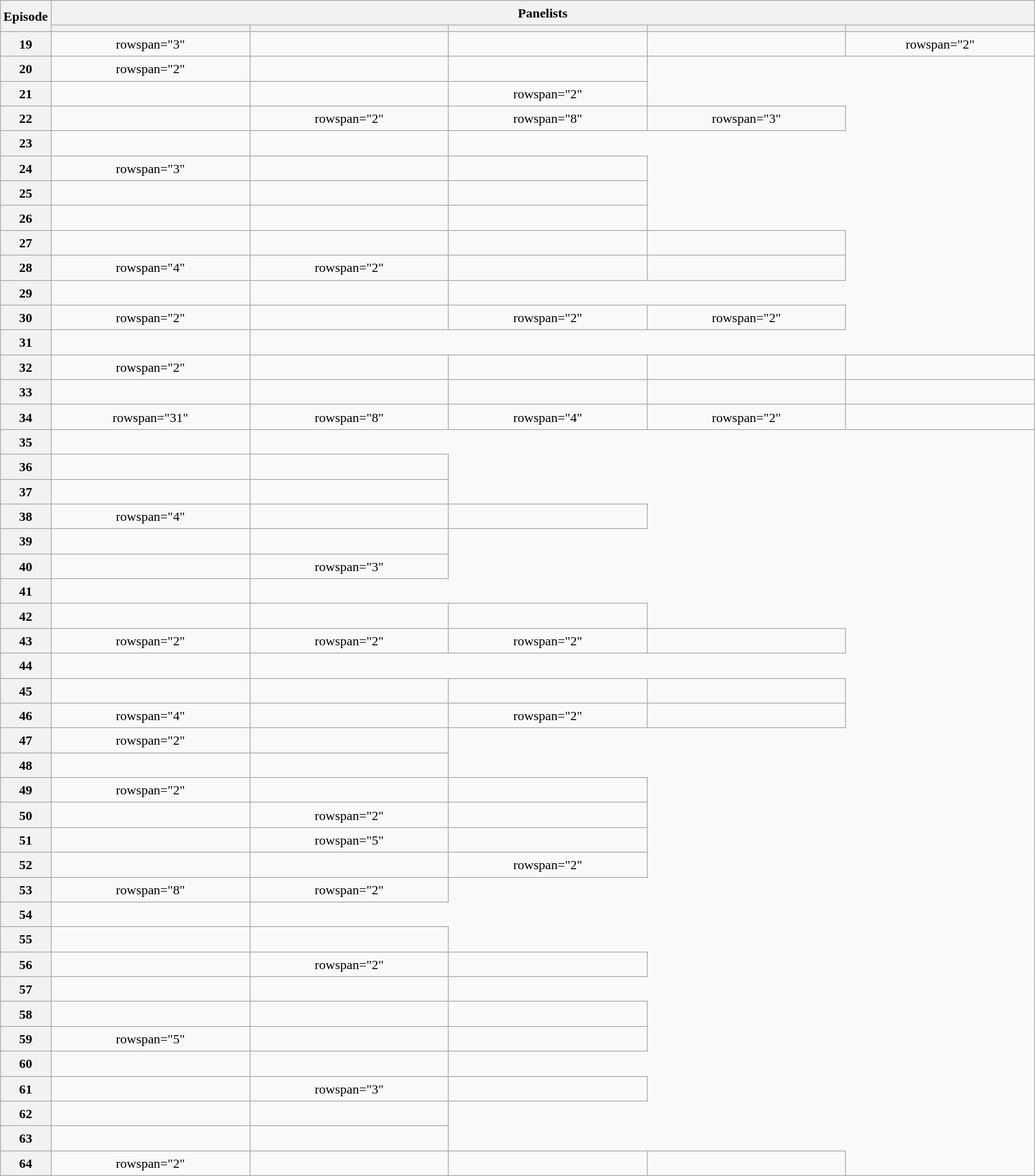<table class="wikitable plainrowheaders mw-collapsible" style="text-align:center; line-height:23px; width:100%;">
<tr>
<th rowspan="2" width="1%">Episode</th>
<th colspan="5">Panelists</th>
</tr>
<tr>
<th width="20%"></th>
<th width="20%"></th>
<th width="20%"></th>
<th width="20%"></th>
<th width="20%"></th>
</tr>
<tr>
<th>19</th>
<td>rowspan="3" </td>
<td></td>
<td></td>
<td></td>
<td>rowspan="2" </td>
</tr>
<tr>
<th>20</th>
<td>rowspan="2" </td>
<td></td>
<td></td>
</tr>
<tr>
<th>21</th>
<td></td>
<td></td>
<td>rowspan="2" </td>
</tr>
<tr>
<th>22</th>
<td></td>
<td>rowspan="2" </td>
<td>rowspan="8" </td>
<td>rowspan="3" </td>
</tr>
<tr>
<th>23</th>
<td></td>
<td></td>
</tr>
<tr>
<th>24</th>
<td>rowspan="3" </td>
<td></td>
<td></td>
</tr>
<tr>
<th>25</th>
<td></td>
<td></td>
<td></td>
</tr>
<tr>
<th>26</th>
<td></td>
<td></td>
<td></td>
</tr>
<tr>
<th>27</th>
<td></td>
<td></td>
<td></td>
<td></td>
</tr>
<tr>
<th>28</th>
<td>rowspan="4" </td>
<td>rowspan="2" </td>
<td></td>
<td></td>
</tr>
<tr>
<th>29</th>
<td></td>
<td></td>
</tr>
<tr>
<th>30</th>
<td>rowspan="2" </td>
<td></td>
<td>rowspan="2" </td>
<td>rowspan="2" </td>
</tr>
<tr>
<th>31</th>
<td></td>
</tr>
<tr>
<th>32</th>
<td>rowspan="2" </td>
<td></td>
<td></td>
<td></td>
<td></td>
</tr>
<tr>
<th>33</th>
<td></td>
<td></td>
<td></td>
<td></td>
</tr>
<tr>
<th>34</th>
<td>rowspan="31" </td>
<td>rowspan="8" </td>
<td>rowspan="4" </td>
<td>rowspan="2" </td>
<td></td>
</tr>
<tr>
<th>35</th>
<td></td>
</tr>
<tr>
<th>36</th>
<td></td>
<td></td>
</tr>
<tr>
<th>37</th>
<td></td>
<td></td>
</tr>
<tr>
<th>38</th>
<td>rowspan="4" </td>
<td></td>
<td></td>
</tr>
<tr>
<th>39</th>
<td></td>
<td></td>
</tr>
<tr>
<th>40</th>
<td></td>
<td>rowspan="3" </td>
</tr>
<tr>
<th>41</th>
<td></td>
</tr>
<tr>
<th>42</th>
<td></td>
<td></td>
<td></td>
</tr>
<tr>
<th>43</th>
<td>rowspan="2" </td>
<td>rowspan="2" </td>
<td>rowspan="2" </td>
<td></td>
</tr>
<tr>
<th>44</th>
<td></td>
</tr>
<tr>
<th>45</th>
<td></td>
<td></td>
<td></td>
<td></td>
</tr>
<tr>
<th>46</th>
<td>rowspan="4" </td>
<td></td>
<td>rowspan="2" </td>
<td></td>
</tr>
<tr>
<th>47</th>
<td>rowspan="2" </td>
<td></td>
</tr>
<tr>
<th>48</th>
<td></td>
<td></td>
</tr>
<tr>
<th>49</th>
<td>rowspan="2" </td>
<td></td>
<td></td>
</tr>
<tr>
<th>50</th>
<td></td>
<td>rowspan="2" </td>
<td></td>
</tr>
<tr>
<th>51</th>
<td></td>
<td>rowspan="5" </td>
<td></td>
</tr>
<tr>
<th>52</th>
<td></td>
<td></td>
<td>rowspan="2" </td>
</tr>
<tr>
<th>53</th>
<td>rowspan="8" </td>
<td>rowspan="2" </td>
</tr>
<tr>
<th>54</th>
<td></td>
</tr>
<tr>
<th>55</th>
<td></td>
<td></td>
</tr>
<tr>
<th>56</th>
<td></td>
<td>rowspan="2" </td>
<td></td>
</tr>
<tr>
<th>57</th>
<td></td>
<td></td>
</tr>
<tr>
<th>58</th>
<td></td>
<td></td>
<td></td>
</tr>
<tr>
<th>59</th>
<td>rowspan="5" </td>
<td></td>
<td></td>
</tr>
<tr>
<th>60</th>
<td></td>
<td></td>
</tr>
<tr>
<th>61</th>
<td></td>
<td>rowspan="3" </td>
<td></td>
</tr>
<tr>
<th>62</th>
<td></td>
<td></td>
</tr>
<tr>
<th>63</th>
<td></td>
<td></td>
</tr>
<tr>
<th>64</th>
<td>rowspan="2" </td>
<td></td>
<td></td>
<td></td>
</tr>
</table>
